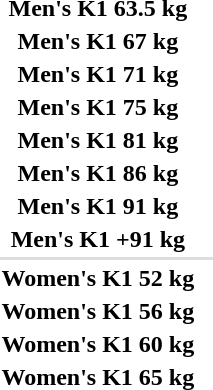<table>
<tr>
<th scope="row">Men's K1 63.5 kg</th>
<td></td>
<td></td>
<td></td>
</tr>
<tr>
<th scope="row">Men's K1 67 kg</th>
<td></td>
<td></td>
<td></td>
</tr>
<tr>
<th scope="row">Men's K1 71 kg</th>
<td></td>
<td></td>
<td></td>
</tr>
<tr>
<th scope="row">Men's K1 75 kg</th>
<td></td>
<td></td>
<td></td>
</tr>
<tr>
<th scope="row">Men's K1 81 kg</th>
<td></td>
<td></td>
<td></td>
</tr>
<tr>
<th scope="row">Men's K1 86 kg</th>
<td></td>
<td></td>
<td></td>
</tr>
<tr>
<th scope="row">Men's K1 91 kg</th>
<td></td>
<td></td>
<td></td>
</tr>
<tr>
<th scope="row">Men's K1 +91 kg</th>
<td></td>
<td></td>
<td></td>
</tr>
<tr bgcolor=#DDDDDD>
<td colspan=4></td>
</tr>
<tr>
<th scope="row">Women's K1 52 kg</th>
<td></td>
<td></td>
<td></td>
</tr>
<tr>
<th scope="row">Women's K1 56 kg</th>
<td></td>
<td></td>
<td></td>
</tr>
<tr>
<th scope="row">Women's K1 60 kg</th>
<td></td>
<td></td>
<td></td>
</tr>
<tr>
<th scope="row">Women's K1 65 kg</th>
<td></td>
<td></td>
<td></td>
</tr>
</table>
